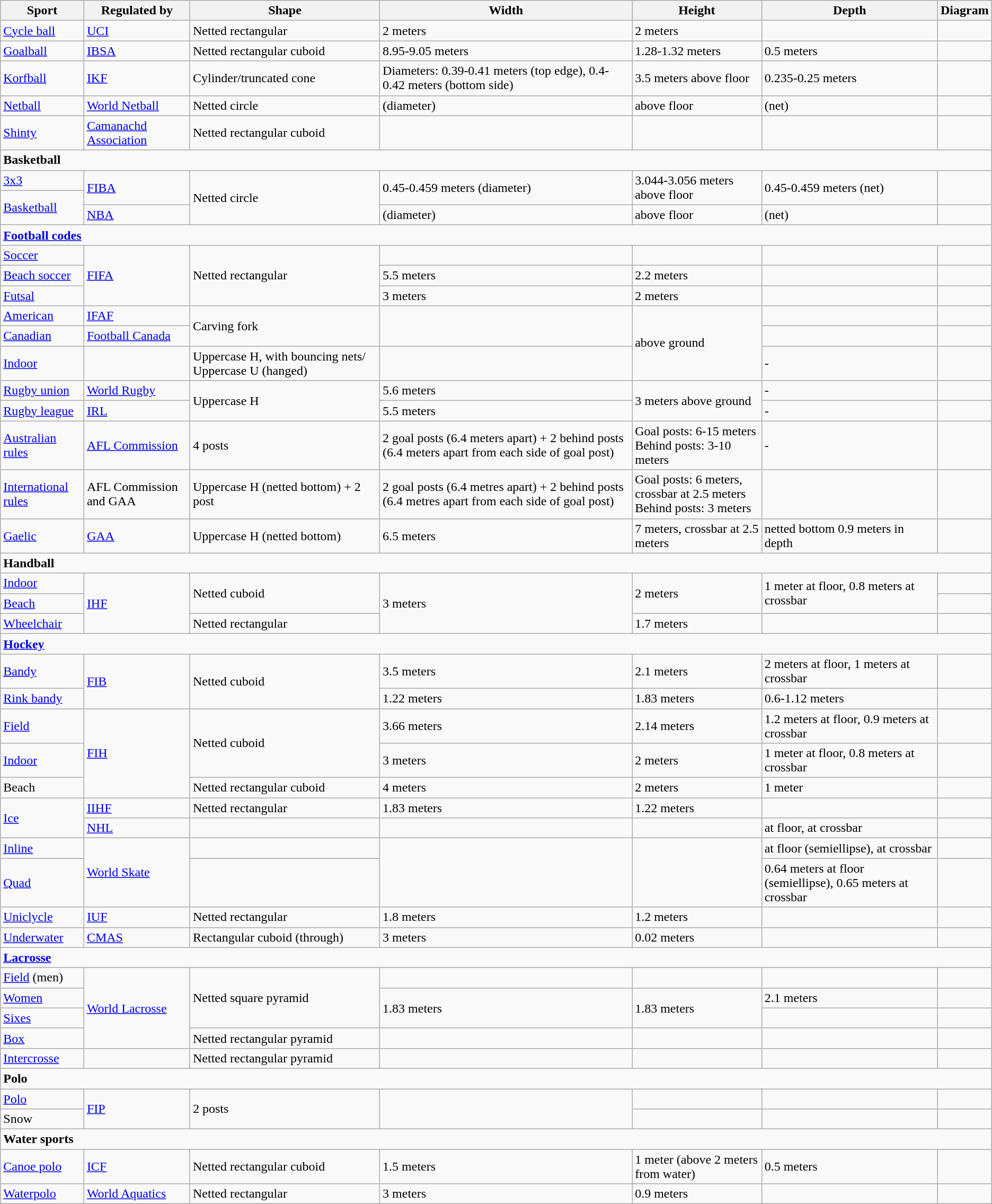<table class="wikitable sticky-header">
<tr>
<th>Sport</th>
<th>Regulated by</th>
<th>Shape</th>
<th>Width</th>
<th>Height</th>
<th>Depth</th>
<th>Diagram</th>
</tr>
<tr>
<td><a href='#'>Cycle ball</a></td>
<td><a href='#'>UCI</a></td>
<td>Netted rectangular</td>
<td>2 meters</td>
<td>2 meters</td>
<td></td>
<td></td>
</tr>
<tr>
<td><a href='#'>Goalball</a></td>
<td><a href='#'>IBSA</a></td>
<td>Netted rectangular cuboid</td>
<td>8.95-9.05 meters</td>
<td>1.28-1.32 meters</td>
<td>0.5 meters</td>
<td></td>
</tr>
<tr>
<td><a href='#'>Korfball</a></td>
<td><a href='#'>IKF</a></td>
<td>Cylinder/truncated cone</td>
<td>Diameters: 0.39-0.41 meters (top edge), 0.4-0.42 meters (bottom side)</td>
<td>3.5 meters above floor</td>
<td>0.235-0.25 meters</td>
<td></td>
</tr>
<tr>
<td><a href='#'>Netball</a></td>
<td><a href='#'>World Netball</a></td>
<td>Netted circle</td>
<td> (diameter)</td>
<td> above floor</td>
<td> (net)</td>
<td></td>
</tr>
<tr>
<td><a href='#'>Shinty</a></td>
<td><a href='#'>Camanachd Association</a></td>
<td>Netted rectangular cuboid</td>
<td></td>
<td></td>
<td></td>
<td></td>
</tr>
<tr>
<td colspan="7"><strong>Basketball</strong></td>
</tr>
<tr>
<td><a href='#'>3x3</a></td>
<td rowspan="2"><a href='#'>FIBA</a></td>
<td rowspan="3">Netted circle</td>
<td rowspan="2">0.45-0.459 meters (diameter)</td>
<td rowspan="2">3.044-3.056 meters above floor</td>
<td rowspan="2">0.45-0.459 meters (net)</td>
<td rowspan="2"></td>
</tr>
<tr>
<td rowspan="2"><a href='#'>Basketball</a></td>
</tr>
<tr>
<td><a href='#'>NBA</a></td>
<td data-sort-value="028.70"> (diameter)</td>
<td data-sort-value="015.20"> above floor</td>
<td> (net)</td>
<td></td>
</tr>
<tr>
<td colspan="7"><strong><a href='#'>Football codes</a></strong></td>
</tr>
<tr>
<td><a href='#'>Soccer</a></td>
<td rowspan="3"><a href='#'>FIFA</a></td>
<td rowspan="3">Netted rectangular</td>
<td data-sort-value="100.00-110.00"></td>
<td data-sort-value="064.00-075.00"></td>
<td></td>
<td></td>
</tr>
<tr>
<td><a href='#'>Beach soccer</a></td>
<td>5.5 meters</td>
<td>2.2 meters</td>
<td></td>
<td></td>
</tr>
<tr>
<td><a href='#'>Futsal</a></td>
<td data-sort-value="038.00-042.00">3 meters</td>
<td data-sort-value="020.00-025.00">2 meters</td>
<td></td>
<td></td>
</tr>
<tr>
<td><a href='#'>American</a></td>
<td><a href='#'>IFAF</a></td>
<td rowspan="2">Carving fork</td>
<td rowspan="2" data-sort-value="091.80"></td>
<td rowspan="3" data-sort-value="048.75"> above ground</td>
<td></td>
<td></td>
</tr>
<tr>
<td><a href='#'>Canadian</a></td>
<td><a href='#'>Football Canada</a></td>
<td></td>
<td></td>
</tr>
<tr>
<td><a href='#'>Indoor</a></td>
<td></td>
<td>Uppercase H, with bouncing nets/ Uppercase U (hanged)</td>
<td data-sort-value="045.90"></td>
<td>-</td>
<td></td>
</tr>
<tr>
<td><a href='#'>Rugby union</a></td>
<td><a href='#'>World Rugby</a></td>
<td rowspan="2">Uppercase H</td>
<td data-sort-value="094.00-100.00">5.6 meters</td>
<td rowspan="2" data-sort-value="068.00-70.00">3 meters above ground</td>
<td>-</td>
<td></td>
</tr>
<tr>
<td><a href='#'>Rugby league</a></td>
<td><a href='#'>IRL</a></td>
<td data-sort-value="100.00">5.5 meters</td>
<td>-</td>
<td></td>
</tr>
<tr>
<td><a href='#'>Australian rules</a></td>
<td><a href='#'>AFL Commission</a></td>
<td>4 posts</td>
<td data-sort-value="135.00-185.00">2 goal posts (6.4 meters apart) + 2 behind posts (6.4 meters apart from each side of goal post)</td>
<td data-sort-value="110.00-155.00">Goal posts: 6-15 meters<br>Behind posts: 3-10 meters</td>
<td>-</td>
<td></td>
</tr>
<tr>
<td><a href='#'>International rules</a></td>
<td>AFL Commission and GAA</td>
<td>Uppercase H (netted bottom) + 2 post</td>
<td>2 goal posts (6.4 metres apart)  + 2 behind posts (6.4 metres apart from each side of goal post)</td>
<td>Goal posts: 6 meters, crossbar at 2.5 meters<br>Behind posts: 3 meters</td>
<td></td>
<td></td>
</tr>
<tr>
<td><a href='#'>Gaelic</a></td>
<td><a href='#'>GAA</a></td>
<td>Uppercase H (netted bottom)</td>
<td>6.5 meters</td>
<td>7 meters, crossbar at 2.5 meters</td>
<td>netted bottom 0.9 meters in depth</td>
<td></td>
</tr>
<tr>
<td colspan="7"><strong>Handball</strong></td>
</tr>
<tr>
<td><a href='#'>Indoor</a></td>
<td rowspan="3"><a href='#'>IHF</a></td>
<td rowspan="2">Netted cuboid</td>
<td rowspan="3" data-sort-value="040.00">3 meters</td>
<td rowspan="2" data-sort-value="020.00">2 meters</td>
<td rowspan="2">1 meter at floor, 0.8 meters at crossbar</td>
<td></td>
</tr>
<tr>
<td><a href='#'>Beach</a></td>
<td></td>
</tr>
<tr>
<td><a href='#'>Wheelchair</a></td>
<td>Netted rectangular</td>
<td>1.7 meters</td>
<td></td>
<td></td>
</tr>
<tr>
<td colspan="7"><strong><a href='#'>Hockey</a></strong></td>
</tr>
<tr>
<td><a href='#'>Bandy</a></td>
<td rowspan="2"><a href='#'>FIB</a></td>
<td rowspan="2">Netted cuboid</td>
<td data-sort-value="100.00-110.00">3.5 meters</td>
<td data-sort-value="060.00-065.00">2.1 meters</td>
<td>2 meters at floor, 1 meters at crossbar</td>
<td></td>
</tr>
<tr>
<td><a href='#'>Rink bandy</a></td>
<td>1.22 meters</td>
<td>1.83 meters</td>
<td>0.6-1.12 meters</td>
<td></td>
</tr>
<tr>
<td><a href='#'>Field</a></td>
<td rowspan="3"><a href='#'>FIH</a></td>
<td rowspan="2">Netted cuboid</td>
<td data-sort-value="091.40">3.66 meters</td>
<td data-sort-value="055.00">2.14 meters</td>
<td>1.2 meters at floor, 0.9 meters at crossbar</td>
<td></td>
</tr>
<tr>
<td><a href='#'>Indoor</a></td>
<td data-sort-value="036.00-044.00">3 meters</td>
<td data-sort-value="018.00-022.00">2 meters</td>
<td>1 meter at floor, 0.8 meters at crossbar</td>
<td></td>
</tr>
<tr>
<td>Beach</td>
<td>Netted rectangular cuboid</td>
<td>4 meters</td>
<td>2 meters</td>
<td>1 meter</td>
<td></td>
</tr>
<tr>
<td rowspan="2"><a href='#'>Ice</a></td>
<td><a href='#'>IIHF</a></td>
<td>Netted rectangular</td>
<td data-sort-value="061.00">1.83 meters</td>
<td data-sort-value="030.00">1.22 meters</td>
<td></td>
<td></td>
</tr>
<tr>
<td><a href='#'>NHL</a></td>
<td></td>
<td data-sort-value="061.00"></td>
<td data-sort-value="026.00"></td>
<td> at floor,  at crossbar</td>
<td></td>
</tr>
<tr>
<td><a href='#'>Inline</a></td>
<td rowspan="2"><a href='#'>World Skate</a></td>
<td></td>
<td rowspan="2"></td>
<td rowspan="2"></td>
<td> at floor (semiellipse),  at crossbar</td>
<td></td>
</tr>
<tr>
<td><a href='#'>Quad</a></td>
<td></td>
<td>0.64 meters at floor (semiellipse), 0.65 meters at crossbar</td>
<td></td>
</tr>
<tr>
<td><a href='#'>Uniclycle</a></td>
<td><a href='#'>IUF</a></td>
<td>Netted rectangular</td>
<td>1.8 meters</td>
<td>1.2 meters</td>
<td></td>
<td></td>
</tr>
<tr>
<td><a href='#'>Underwater</a></td>
<td><a href='#'>CMAS</a></td>
<td>Rectangular cuboid (through)</td>
<td>3 meters</td>
<td>0.02 meters</td>
<td></td>
<td></td>
</tr>
<tr>
<td colspan="7"><strong><a href='#'>Lacrosse</a></strong></td>
</tr>
<tr>
<td><a href='#'>Field</a> (men)</td>
<td rowspan="4"><a href='#'>World Lacrosse</a></td>
<td rowspan="3">Netted square pyramid</td>
<td data-sort-value="100.00"></td>
<td data-sort-value="055.00"></td>
<td></td>
<td></td>
</tr>
<tr>
<td><a href='#'>Women</a></td>
<td rowspan="2">1.83 meters</td>
<td rowspan="2">1.83 meters</td>
<td>2.1 meters</td>
<td></td>
</tr>
<tr>
<td><a href='#'>Sixes</a></td>
<td></td>
<td></td>
</tr>
<tr>
<td><a href='#'>Box</a></td>
<td>Netted rectangular pyramid</td>
<td data-sort-value="055.00-061.00"></td>
<td data-sort-value="024.00-028.00"></td>
<td></td>
<td></td>
</tr>
<tr>
<td><a href='#'>Intercrosse</a></td>
<td></td>
<td>Netted rectangular pyramid</td>
<td></td>
<td></td>
<td></td>
<td></td>
</tr>
<tr>
<td colspan="7"><strong>Polo</strong></td>
</tr>
<tr>
<td><a href='#'>Polo</a></td>
<td rowspan="2"><a href='#'>FIP</a></td>
<td rowspan="2">2 posts</td>
<td rowspan="2"></td>
<td></td>
<td></td>
<td></td>
</tr>
<tr>
<td>Snow</td>
<td></td>
<td></td>
<td></td>
</tr>
<tr>
<td colspan="7"><strong>Water sports</strong></td>
</tr>
<tr>
<td><a href='#'>Canoe polo</a></td>
<td><a href='#'>ICF</a></td>
<td>Netted rectangular cuboid</td>
<td>1.5 meters</td>
<td>1 meter (above 2 meters from water)</td>
<td>0.5 meters</td>
<td></td>
</tr>
<tr>
<td><a href='#'>Waterpolo</a></td>
<td><a href='#'>World Aquatics</a></td>
<td>Netted rectangular</td>
<td>3 meters</td>
<td>0.9 meters</td>
<td></td>
<td></td>
</tr>
</table>
